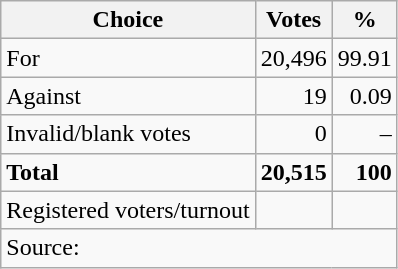<table class=wikitable style=text-align:right>
<tr>
<th>Choice</th>
<th>Votes</th>
<th>%</th>
</tr>
<tr>
<td align=left>For</td>
<td>20,496</td>
<td>99.91</td>
</tr>
<tr>
<td align=left>Against</td>
<td>19</td>
<td>0.09</td>
</tr>
<tr>
<td align=left>Invalid/blank votes</td>
<td>0</td>
<td>–</td>
</tr>
<tr>
<td align=left><strong>Total</strong></td>
<td><strong>20,515</strong></td>
<td><strong>100</strong></td>
</tr>
<tr>
<td align=left>Registered voters/turnout</td>
<td></td>
<td></td>
</tr>
<tr>
<td align=left colspan=3>Source: </td>
</tr>
</table>
